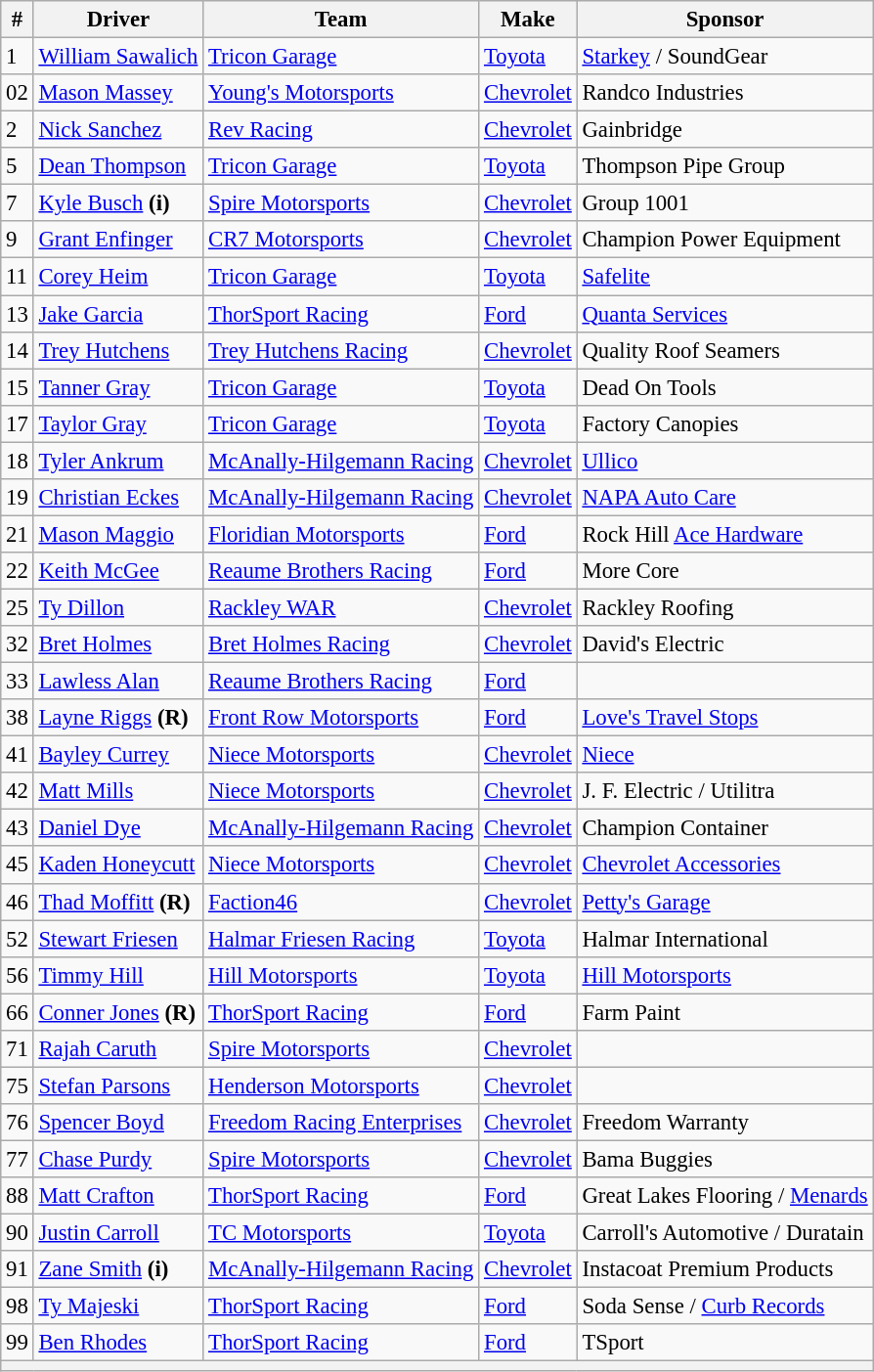<table class="wikitable" style="font-size: 95%;">
<tr>
<th>#</th>
<th>Driver</th>
<th>Team</th>
<th>Make</th>
<th>Sponsor</th>
</tr>
<tr>
<td>1</td>
<td><a href='#'>William Sawalich</a></td>
<td><a href='#'>Tricon Garage</a></td>
<td><a href='#'>Toyota</a></td>
<td><a href='#'>Starkey</a> / SoundGear</td>
</tr>
<tr>
<td>02</td>
<td><a href='#'>Mason Massey</a></td>
<td><a href='#'>Young's Motorsports</a></td>
<td><a href='#'>Chevrolet</a></td>
<td>Randco Industries</td>
</tr>
<tr>
<td>2</td>
<td><a href='#'>Nick Sanchez</a></td>
<td><a href='#'>Rev Racing</a></td>
<td><a href='#'>Chevrolet</a></td>
<td>Gainbridge</td>
</tr>
<tr>
<td>5</td>
<td><a href='#'>Dean Thompson</a></td>
<td><a href='#'>Tricon Garage</a></td>
<td><a href='#'>Toyota</a></td>
<td>Thompson Pipe Group</td>
</tr>
<tr>
<td>7</td>
<td><a href='#'>Kyle Busch</a> <strong>(i)</strong></td>
<td><a href='#'>Spire Motorsports</a></td>
<td><a href='#'>Chevrolet</a></td>
<td>Group 1001</td>
</tr>
<tr>
<td>9</td>
<td><a href='#'>Grant Enfinger</a></td>
<td><a href='#'>CR7 Motorsports</a></td>
<td><a href='#'>Chevrolet</a></td>
<td>Champion Power Equipment</td>
</tr>
<tr>
<td>11</td>
<td><a href='#'>Corey Heim</a></td>
<td><a href='#'>Tricon Garage</a></td>
<td><a href='#'>Toyota</a></td>
<td><a href='#'>Safelite</a></td>
</tr>
<tr>
<td>13</td>
<td><a href='#'>Jake Garcia</a></td>
<td><a href='#'>ThorSport Racing</a></td>
<td><a href='#'>Ford</a></td>
<td><a href='#'>Quanta Services</a></td>
</tr>
<tr>
<td>14</td>
<td><a href='#'>Trey Hutchens</a></td>
<td><a href='#'>Trey Hutchens Racing</a></td>
<td><a href='#'>Chevrolet</a></td>
<td>Quality Roof Seamers</td>
</tr>
<tr>
<td>15</td>
<td><a href='#'>Tanner Gray</a></td>
<td><a href='#'>Tricon Garage</a></td>
<td><a href='#'>Toyota</a></td>
<td>Dead On Tools</td>
</tr>
<tr>
<td>17</td>
<td><a href='#'>Taylor Gray</a></td>
<td><a href='#'>Tricon Garage</a></td>
<td><a href='#'>Toyota</a></td>
<td>Factory Canopies</td>
</tr>
<tr>
<td>18</td>
<td><a href='#'>Tyler Ankrum</a></td>
<td><a href='#'>McAnally-Hilgemann Racing</a></td>
<td><a href='#'>Chevrolet</a></td>
<td><a href='#'>Ullico</a></td>
</tr>
<tr>
<td>19</td>
<td><a href='#'>Christian Eckes</a></td>
<td><a href='#'>McAnally-Hilgemann Racing</a></td>
<td><a href='#'>Chevrolet</a></td>
<td><a href='#'>NAPA Auto Care</a></td>
</tr>
<tr>
<td>21</td>
<td><a href='#'>Mason Maggio</a></td>
<td><a href='#'>Floridian Motorsports</a></td>
<td><a href='#'>Ford</a></td>
<td>Rock Hill <a href='#'>Ace Hardware</a></td>
</tr>
<tr>
<td>22</td>
<td><a href='#'>Keith McGee</a></td>
<td><a href='#'>Reaume Brothers Racing</a></td>
<td><a href='#'>Ford</a></td>
<td>More Core</td>
</tr>
<tr>
<td>25</td>
<td><a href='#'>Ty Dillon</a></td>
<td><a href='#'>Rackley WAR</a></td>
<td><a href='#'>Chevrolet</a></td>
<td>Rackley Roofing</td>
</tr>
<tr>
<td>32</td>
<td><a href='#'>Bret Holmes</a></td>
<td><a href='#'>Bret Holmes Racing</a></td>
<td><a href='#'>Chevrolet</a></td>
<td>David's Electric</td>
</tr>
<tr>
<td>33</td>
<td><a href='#'>Lawless Alan</a></td>
<td><a href='#'>Reaume Brothers Racing</a></td>
<td><a href='#'>Ford</a></td>
<td></td>
</tr>
<tr>
<td>38</td>
<td><a href='#'>Layne Riggs</a> <strong>(R)</strong></td>
<td><a href='#'>Front Row Motorsports</a></td>
<td><a href='#'>Ford</a></td>
<td><a href='#'>Love's Travel Stops</a></td>
</tr>
<tr>
<td>41</td>
<td><a href='#'>Bayley Currey</a></td>
<td><a href='#'>Niece Motorsports</a></td>
<td><a href='#'>Chevrolet</a></td>
<td><a href='#'>Niece</a></td>
</tr>
<tr>
<td>42</td>
<td><a href='#'>Matt Mills</a></td>
<td><a href='#'>Niece Motorsports</a></td>
<td><a href='#'>Chevrolet</a></td>
<td>J. F. Electric / Utilitra</td>
</tr>
<tr>
<td>43</td>
<td><a href='#'>Daniel Dye</a></td>
<td><a href='#'>McAnally-Hilgemann Racing</a></td>
<td><a href='#'>Chevrolet</a></td>
<td>Champion Container</td>
</tr>
<tr>
<td>45</td>
<td><a href='#'>Kaden Honeycutt</a></td>
<td><a href='#'>Niece Motorsports</a></td>
<td><a href='#'>Chevrolet</a></td>
<td><a href='#'>Chevrolet Accessories</a></td>
</tr>
<tr>
<td>46</td>
<td><a href='#'>Thad Moffitt</a> <strong>(R)</strong></td>
<td><a href='#'>Faction46</a></td>
<td><a href='#'>Chevrolet</a></td>
<td><a href='#'>Petty's Garage</a></td>
</tr>
<tr>
<td>52</td>
<td><a href='#'>Stewart Friesen</a></td>
<td><a href='#'>Halmar Friesen Racing</a></td>
<td><a href='#'>Toyota</a></td>
<td>Halmar International</td>
</tr>
<tr>
<td>56</td>
<td><a href='#'>Timmy Hill</a></td>
<td><a href='#'>Hill Motorsports</a></td>
<td><a href='#'>Toyota</a></td>
<td><a href='#'>Hill Motorsports</a></td>
</tr>
<tr>
<td>66</td>
<td nowrap><a href='#'>Conner Jones</a> <strong>(R)</strong></td>
<td><a href='#'>ThorSport Racing</a></td>
<td><a href='#'>Ford</a></td>
<td>Farm Paint</td>
</tr>
<tr>
<td>71</td>
<td><a href='#'>Rajah Caruth</a></td>
<td><a href='#'>Spire Motorsports</a></td>
<td><a href='#'>Chevrolet</a></td>
<td></td>
</tr>
<tr>
<td>75</td>
<td><a href='#'>Stefan Parsons</a></td>
<td><a href='#'>Henderson Motorsports</a></td>
<td><a href='#'>Chevrolet</a></td>
<td></td>
</tr>
<tr>
<td>76</td>
<td><a href='#'>Spencer Boyd</a></td>
<td nowrap><a href='#'>Freedom Racing Enterprises</a></td>
<td><a href='#'>Chevrolet</a></td>
<td>Freedom Warranty</td>
</tr>
<tr>
<td>77</td>
<td><a href='#'>Chase Purdy</a></td>
<td><a href='#'>Spire Motorsports</a></td>
<td><a href='#'>Chevrolet</a></td>
<td>Bama Buggies</td>
</tr>
<tr>
<td>88</td>
<td><a href='#'>Matt Crafton</a></td>
<td><a href='#'>ThorSport Racing</a></td>
<td><a href='#'>Ford</a></td>
<td nowrap>Great Lakes Flooring / <a href='#'>Menards</a></td>
</tr>
<tr>
<td>90</td>
<td><a href='#'>Justin Carroll</a></td>
<td><a href='#'>TC Motorsports</a></td>
<td><a href='#'>Toyota</a></td>
<td>Carroll's Automotive / Duratain</td>
</tr>
<tr>
<td>91</td>
<td><a href='#'>Zane Smith</a> <strong>(i)</strong></td>
<td><a href='#'>McAnally-Hilgemann Racing</a></td>
<td><a href='#'>Chevrolet</a></td>
<td>Instacoat Premium Products</td>
</tr>
<tr>
<td>98</td>
<td><a href='#'>Ty Majeski</a></td>
<td><a href='#'>ThorSport Racing</a></td>
<td><a href='#'>Ford</a></td>
<td>Soda Sense / <a href='#'>Curb Records</a></td>
</tr>
<tr>
<td>99</td>
<td><a href='#'>Ben Rhodes</a></td>
<td><a href='#'>ThorSport Racing</a></td>
<td><a href='#'>Ford</a></td>
<td>TSport</td>
</tr>
<tr>
<th colspan="5"></th>
</tr>
</table>
